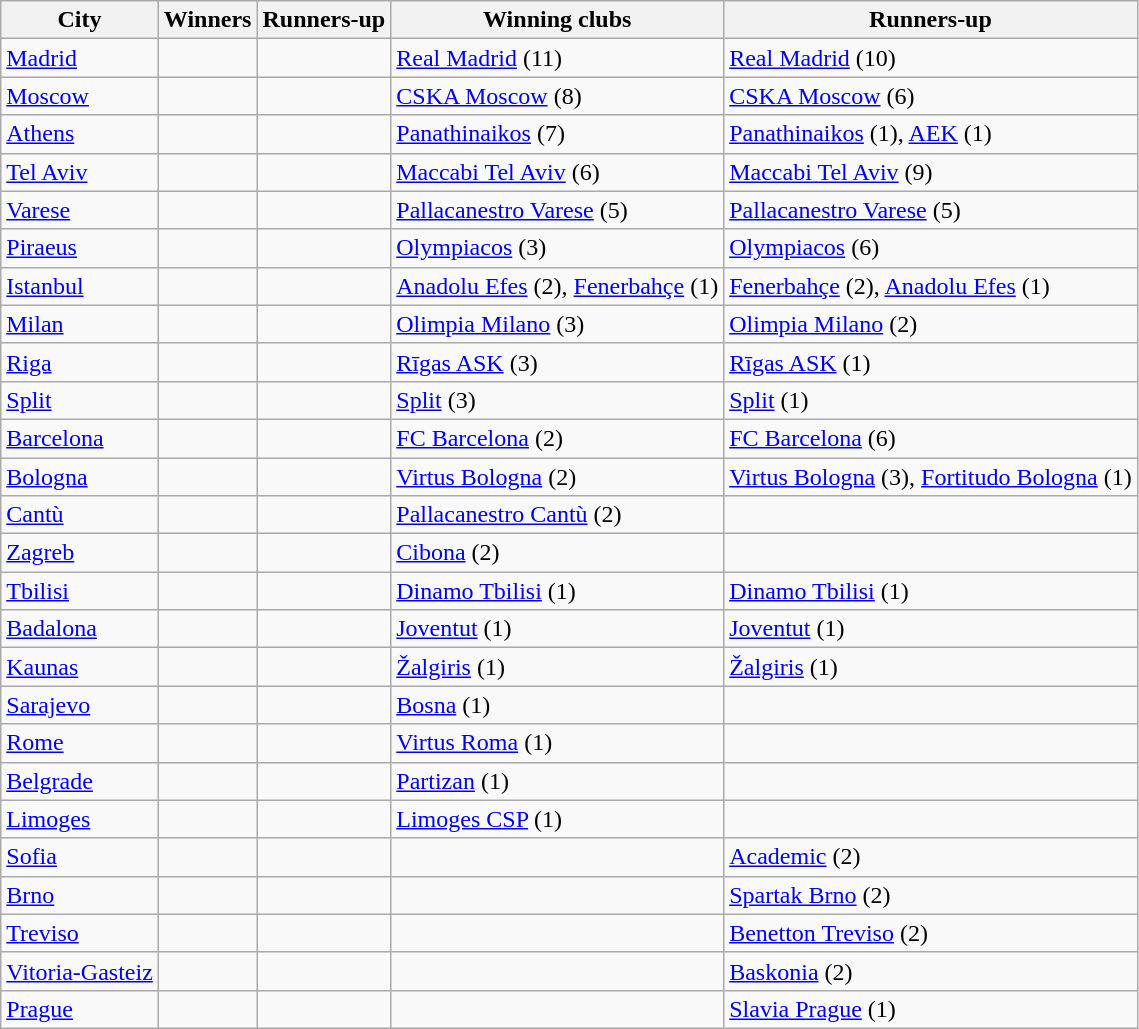<table class="wikitable sortable">
<tr>
<th>City</th>
<th>Winners</th>
<th>Runners-up</th>
<th>Winning clubs</th>
<th>Runners-up</th>
</tr>
<tr>
<td> <a href='#'>Madrid</a></td>
<td></td>
<td></td>
<td><a href='#'>Real Madrid</a> (11)</td>
<td><a href='#'>Real Madrid</a> (10)</td>
</tr>
<tr>
<td> <a href='#'>Moscow</a></td>
<td></td>
<td></td>
<td><a href='#'>CSKA Moscow</a> (8)</td>
<td><a href='#'>CSKA Moscow</a> (6)</td>
</tr>
<tr>
<td> <a href='#'>Athens</a></td>
<td></td>
<td></td>
<td><a href='#'>Panathinaikos</a> (7)</td>
<td><a href='#'>Panathinaikos</a> (1), <a href='#'>AEK</a> (1)</td>
</tr>
<tr>
<td> <a href='#'>Tel Aviv</a></td>
<td></td>
<td></td>
<td><a href='#'>Maccabi Tel Aviv</a> (6)</td>
<td><a href='#'>Maccabi Tel Aviv</a> (9)</td>
</tr>
<tr>
<td> <a href='#'>Varese</a></td>
<td></td>
<td></td>
<td><a href='#'>Pallacanestro Varese</a> (5)</td>
<td><a href='#'>Pallacanestro Varese</a> (5)</td>
</tr>
<tr>
<td> <a href='#'>Piraeus</a></td>
<td></td>
<td></td>
<td><a href='#'>Olympiacos</a> (3)</td>
<td><a href='#'>Olympiacos</a> (6)</td>
</tr>
<tr>
<td> <a href='#'>Istanbul</a></td>
<td></td>
<td></td>
<td><a href='#'>Anadolu Efes</a> (2), <a href='#'>Fenerbahçe</a> (1)</td>
<td><a href='#'>Fenerbahçe</a> (2), <a href='#'>Anadolu Efes</a> (1)</td>
</tr>
<tr>
<td> <a href='#'>Milan</a></td>
<td></td>
<td></td>
<td><a href='#'>Olimpia Milano</a> (3)</td>
<td><a href='#'>Olimpia Milano</a> (2)</td>
</tr>
<tr>
<td> <a href='#'>Riga</a></td>
<td></td>
<td></td>
<td><a href='#'>Rīgas ASK</a> (3)</td>
<td><a href='#'>Rīgas ASK</a> (1)</td>
</tr>
<tr>
<td> <a href='#'>Split</a></td>
<td></td>
<td></td>
<td><a href='#'>Split</a> (3)</td>
<td><a href='#'>Split</a> (1)</td>
</tr>
<tr>
<td> <a href='#'>Barcelona</a></td>
<td></td>
<td></td>
<td><a href='#'>FC Barcelona</a> (2)</td>
<td><a href='#'>FC Barcelona</a> (6)</td>
</tr>
<tr>
<td> <a href='#'>Bologna</a></td>
<td></td>
<td></td>
<td><a href='#'>Virtus Bologna</a> (2)</td>
<td><a href='#'>Virtus Bologna</a> (3), <a href='#'>Fortitudo Bologna</a> (1)</td>
</tr>
<tr>
<td> <a href='#'>Cantù</a></td>
<td></td>
<td></td>
<td><a href='#'>Pallacanestro Cantù</a> (2)</td>
<td></td>
</tr>
<tr>
<td> <a href='#'>Zagreb</a></td>
<td></td>
<td></td>
<td><a href='#'>Cibona</a> (2)</td>
<td></td>
</tr>
<tr>
<td> <a href='#'>Tbilisi</a></td>
<td></td>
<td></td>
<td><a href='#'>Dinamo Tbilisi</a> (1)</td>
<td><a href='#'>Dinamo Tbilisi</a> (1)</td>
</tr>
<tr>
<td> <a href='#'>Badalona</a></td>
<td></td>
<td></td>
<td><a href='#'>Joventut</a> (1)</td>
<td><a href='#'>Joventut</a> (1)</td>
</tr>
<tr>
<td> <a href='#'>Kaunas</a></td>
<td></td>
<td></td>
<td><a href='#'>Žalgiris</a> (1)</td>
<td><a href='#'>Žalgiris</a> (1)</td>
</tr>
<tr>
<td> <a href='#'>Sarajevo</a></td>
<td></td>
<td></td>
<td><a href='#'>Bosna</a> (1)</td>
<td></td>
</tr>
<tr>
<td> <a href='#'>Rome</a></td>
<td></td>
<td></td>
<td><a href='#'>Virtus Roma</a> (1)</td>
<td></td>
</tr>
<tr>
<td> <a href='#'>Belgrade</a></td>
<td></td>
<td></td>
<td><a href='#'>Partizan</a> (1)</td>
<td></td>
</tr>
<tr>
<td> <a href='#'>Limoges</a></td>
<td></td>
<td></td>
<td><a href='#'>Limoges CSP</a> (1)</td>
<td></td>
</tr>
<tr>
<td> <a href='#'>Sofia</a></td>
<td></td>
<td></td>
<td></td>
<td><a href='#'>Academic</a> (2)</td>
</tr>
<tr>
<td> <a href='#'>Brno</a></td>
<td></td>
<td></td>
<td></td>
<td><a href='#'>Spartak Brno</a> (2)</td>
</tr>
<tr>
<td> <a href='#'>Treviso</a></td>
<td></td>
<td></td>
<td></td>
<td><a href='#'>Benetton Treviso</a> (2)</td>
</tr>
<tr>
<td> <a href='#'>Vitoria-Gasteiz</a></td>
<td></td>
<td></td>
<td></td>
<td><a href='#'>Baskonia</a> (2)</td>
</tr>
<tr>
<td> <a href='#'>Prague</a></td>
<td></td>
<td></td>
<td></td>
<td><a href='#'>Slavia Prague</a> (1)</td>
</tr>
</table>
